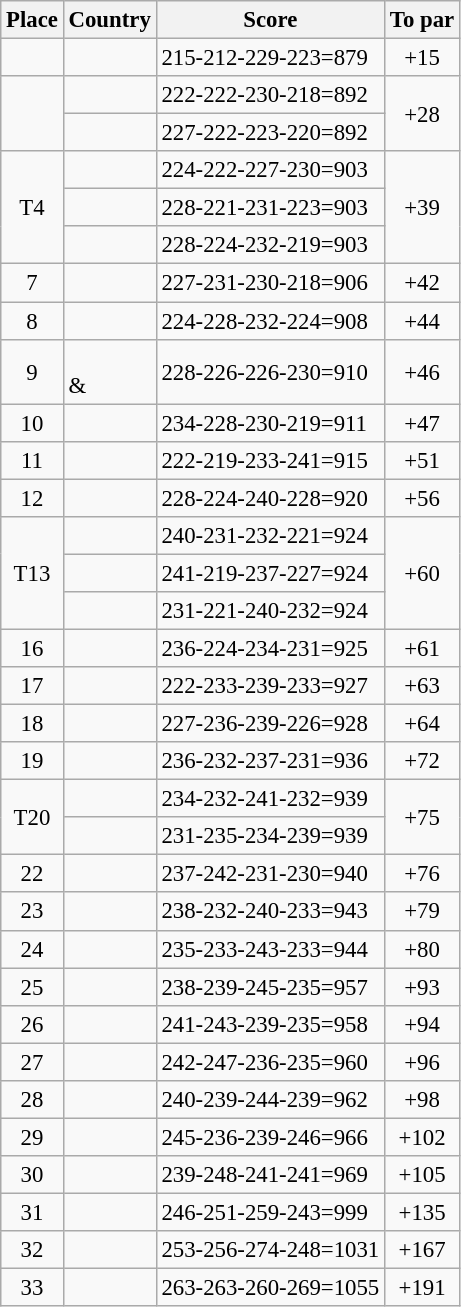<table class="wikitable" style="font-size:95%;">
<tr>
<th>Place</th>
<th>Country</th>
<th>Score</th>
<th>To par</th>
</tr>
<tr>
<td align=center></td>
<td></td>
<td>215-212-229-223=879</td>
<td align=center>+15</td>
</tr>
<tr>
<td align=center rowspan=2></td>
<td></td>
<td>222-222-230-218=892</td>
<td align=center rowspan=2>+28</td>
</tr>
<tr>
<td></td>
<td>227-222-223-220=892</td>
</tr>
<tr>
<td align=center rowspan=3>T4</td>
<td></td>
<td>224-222-227-230=903</td>
<td align=center rowspan=3>+39</td>
</tr>
<tr>
<td></td>
<td>228-221-231-223=903</td>
</tr>
<tr>
<td></td>
<td>228-224-232-219=903</td>
</tr>
<tr>
<td align=center>7</td>
<td></td>
<td>227-231-230-218=906</td>
<td align=center>+42</td>
</tr>
<tr>
<td align=center>8</td>
<td></td>
<td>224-228-232-224=908</td>
<td align=center>+44</td>
</tr>
<tr>
<td align=center>9</td>
<td><br>& </td>
<td>228-226-226-230=910</td>
<td align=center>+46</td>
</tr>
<tr>
<td align=center>10</td>
<td></td>
<td>234-228-230-219=911</td>
<td align=center>+47</td>
</tr>
<tr>
<td align=center>11</td>
<td></td>
<td>222-219-233-241=915</td>
<td align=center>+51</td>
</tr>
<tr>
<td align=center>12</td>
<td></td>
<td>228-224-240-228=920</td>
<td align=center>+56</td>
</tr>
<tr>
<td align=center rowspan=3>T13</td>
<td></td>
<td>240-231-232-221=924</td>
<td align=center rowspan=3>+60</td>
</tr>
<tr>
<td></td>
<td>241-219-237-227=924</td>
</tr>
<tr>
<td></td>
<td>231-221-240-232=924</td>
</tr>
<tr>
<td align=center>16</td>
<td></td>
<td>236-224-234-231=925</td>
<td align=center>+61</td>
</tr>
<tr>
<td align=center>17</td>
<td></td>
<td>222-233-239-233=927</td>
<td align=center>+63</td>
</tr>
<tr>
<td align=center>18</td>
<td></td>
<td>227-236-239-226=928</td>
<td align=center>+64</td>
</tr>
<tr>
<td align=center>19</td>
<td></td>
<td>236-232-237-231=936</td>
<td align=center>+72</td>
</tr>
<tr>
<td align=center rowspan=2>T20</td>
<td></td>
<td>234-232-241-232=939</td>
<td align=center rowspan=2>+75</td>
</tr>
<tr>
<td></td>
<td>231-235-234-239=939</td>
</tr>
<tr>
<td align=center>22</td>
<td></td>
<td>237-242-231-230=940</td>
<td align=center>+76</td>
</tr>
<tr>
<td align=center>23</td>
<td></td>
<td>238-232-240-233=943</td>
<td align=center>+79</td>
</tr>
<tr>
<td align=center>24</td>
<td></td>
<td>235-233-243-233=944</td>
<td align=center>+80</td>
</tr>
<tr>
<td align=center>25</td>
<td></td>
<td>238-239-245-235=957</td>
<td align=center>+93</td>
</tr>
<tr>
<td align=center>26</td>
<td></td>
<td>241-243-239-235=958</td>
<td align=center>+94</td>
</tr>
<tr>
<td align=center>27</td>
<td></td>
<td>242-247-236-235=960</td>
<td align=center>+96</td>
</tr>
<tr>
<td align=center>28</td>
<td></td>
<td>240-239-244-239=962</td>
<td align=center>+98</td>
</tr>
<tr>
<td align=center>29</td>
<td></td>
<td>245-236-239-246=966</td>
<td align=center>+102</td>
</tr>
<tr>
<td align=center>30</td>
<td></td>
<td>239-248-241-241=969</td>
<td align=center>+105</td>
</tr>
<tr>
<td align=center>31</td>
<td></td>
<td>246-251-259-243=999</td>
<td align=center>+135</td>
</tr>
<tr>
<td align=center>32</td>
<td></td>
<td>253-256-274-248=1031</td>
<td align=center>+167</td>
</tr>
<tr>
<td align=center>33</td>
<td></td>
<td>263-263-260-269=1055</td>
<td align=center>+191</td>
</tr>
</table>
